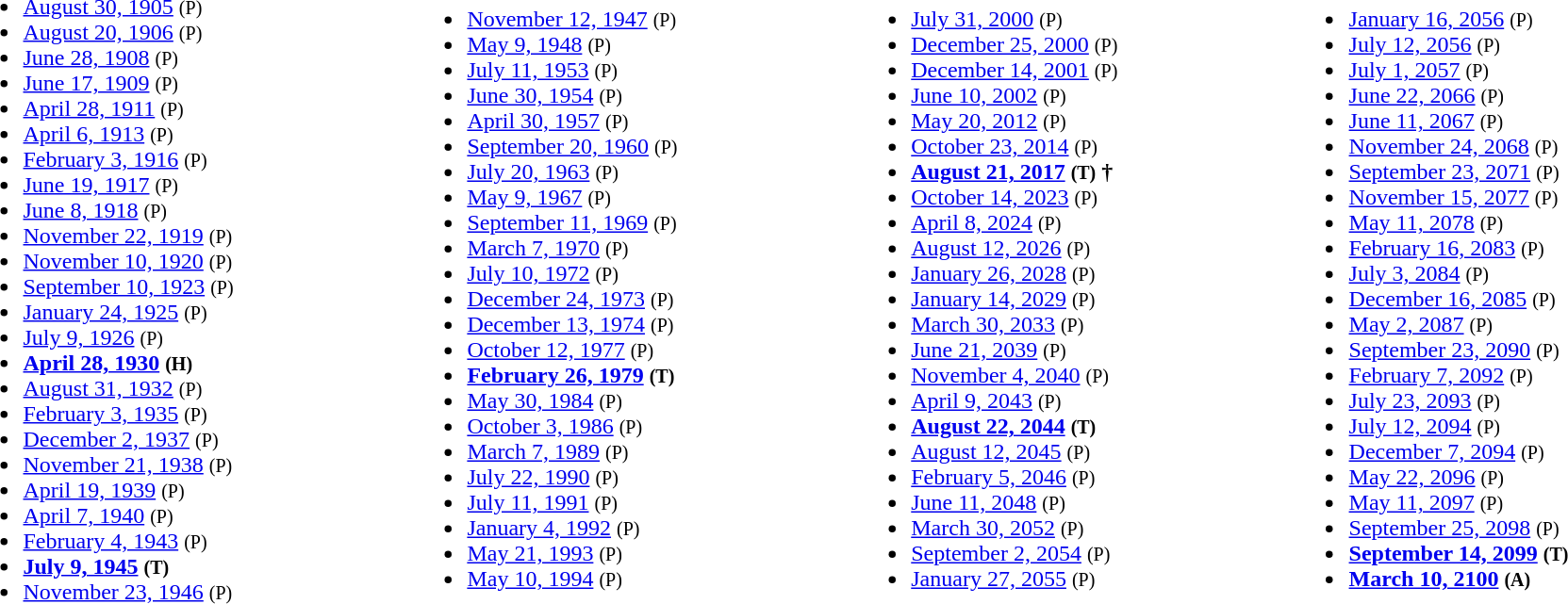<table style="width:100%;">
<tr>
<td><br><ul><li><a href='#'>August 30, 1905</a> <small>(P)</small></li><li><a href='#'>August 20, 1906</a> <small>(P)</small></li><li><a href='#'>June 28, 1908</a> <small>(P)</small></li><li><a href='#'>June 17, 1909</a> <small>(P)</small></li><li><a href='#'>April 28, 1911</a> <small>(P)</small></li><li><a href='#'>April 6, 1913</a> <small>(P)</small></li><li><a href='#'>February 3, 1916</a> <small>(P)</small></li><li><a href='#'>June 19, 1917</a> <small>(P)</small></li><li><a href='#'>June 8, 1918</a> <small>(P)</small></li><li><a href='#'>November 22, 1919</a> <small>(P)</small></li><li><a href='#'>November 10, 1920</a> <small>(P)</small></li><li><a href='#'>September 10, 1923</a> <small>(P)</small></li><li><a href='#'>January 24, 1925</a> <small>(P)</small></li><li><a href='#'>July 9, 1926</a> <small>(P)</small></li><li><strong><a href='#'>April 28, 1930</a> <small>(H)</small></strong></li><li><a href='#'>August 31, 1932</a> <small>(P)</small></li><li><a href='#'>February 3, 1935</a> <small>(P)</small></li><li><a href='#'>December 2, 1937</a> <small>(P)</small></li><li><a href='#'>November 21, 1938</a> <small>(P)</small></li><li><a href='#'>April 19, 1939</a> <small>(P)</small></li><li><a href='#'>April 7, 1940</a> <small>(P)</small></li><li><a href='#'>February 4, 1943</a> <small>(P)</small></li><li><strong><a href='#'>July 9, 1945</a> <small>(T)</small></strong></li><li><a href='#'>November 23, 1946</a> <small>(P)</small></li></ul></td>
<td><br><ul><li><a href='#'>November 12, 1947</a> <small>(P)</small></li><li><a href='#'>May 9, 1948</a> <small>(P)</small></li><li><a href='#'>July 11, 1953</a> <small>(P)</small></li><li><a href='#'>June 30, 1954</a> <small>(P)</small></li><li><a href='#'>April 30, 1957</a> <small>(P)</small></li><li><a href='#'>September 20, 1960</a> <small>(P)</small></li><li><a href='#'>July 20, 1963</a> <small>(P)</small></li><li><a href='#'>May 9, 1967</a> <small>(P)</small></li><li><a href='#'>September 11, 1969</a> <small>(P)</small></li><li><a href='#'>March 7, 1970</a> <small>(P)</small></li><li><a href='#'>July 10, 1972</a> <small>(P)</small></li><li><a href='#'>December 24, 1973</a> <small>(P)</small></li><li><a href='#'>December 13, 1974</a> <small>(P)</small></li><li><a href='#'>October 12, 1977</a> <small>(P)</small></li><li><strong><a href='#'>February 26, 1979</a> <small>(T)</small></strong></li><li><a href='#'>May 30, 1984</a> <small>(P)</small></li><li><a href='#'>October 3, 1986</a> <small>(P)</small></li><li><a href='#'>March 7, 1989</a> <small>(P)</small></li><li><a href='#'>July 22, 1990</a> <small>(P)</small></li><li><a href='#'>July 11, 1991</a> <small>(P)</small></li><li><a href='#'>January 4, 1992</a> <small>(P)</small></li><li><a href='#'>May 21, 1993</a> <small>(P)</small></li><li><a href='#'>May 10, 1994</a> <small>(P)</small></li></ul></td>
<td><br><ul><li><a href='#'>July 31, 2000</a> <small>(P)</small></li><li><a href='#'>December 25, 2000</a> <small>(P)</small></li><li><a href='#'>December 14, 2001</a> <small>(P)</small></li><li><a href='#'>June 10, 2002</a> <small>(P)</small></li><li><a href='#'>May 20, 2012</a> <small>(P)</small></li><li><a href='#'>October 23, 2014</a> <small>(P)</small></li><li><strong><a href='#'>August 21, 2017</a> <small>(T)</small> †</strong></li><li><a href='#'>October 14, 2023</a> <small>(P)</small></li><li><a href='#'>April 8, 2024</a> <small>(P)</small></li><li> <a href='#'>August 12, 2026</a> <small>(P)</small></li><li><a href='#'>January 26, 2028</a> <small>(P)</small></li><li><a href='#'>January 14, 2029</a> <small>(P)</small></li><li><a href='#'>March 30, 2033</a> <small>(P)</small></li><li><a href='#'>June 21, 2039</a> <small>(P)</small></li><li><a href='#'>November 4, 2040</a> <small>(P)</small></li><li><a href='#'>April 9, 2043</a> <small>(P)</small></li><li><strong><a href='#'>August 22, 2044</a> <small>(T)</small></strong></li><li><a href='#'>August 12, 2045</a> <small>(P)</small></li><li><a href='#'>February 5, 2046</a> <small>(P)</small></li><li><a href='#'>June 11, 2048</a> <small>(P)</small></li><li><a href='#'>March 30, 2052</a> <small>(P)</small></li><li><a href='#'>September 2, 2054</a> <small>(P)</small></li><li><a href='#'>January 27, 2055</a> <small>(P)</small></li></ul></td>
<td><br><ul><li><a href='#'>January 16, 2056</a> <small>(P)</small></li><li><a href='#'>July 12, 2056</a> <small>(P)</small></li><li><a href='#'>July 1, 2057</a> <small>(P)</small></li><li><a href='#'>June 22, 2066</a> <small>(P)</small></li><li><a href='#'>June 11, 2067</a> <small>(P)</small></li><li><a href='#'>November 24, 2068</a> <small>(P)</small></li><li><a href='#'>September 23, 2071</a> <small>(P)</small></li><li><a href='#'>November 15, 2077</a> <small>(P)</small></li><li><a href='#'>May 11, 2078</a> <small>(P)</small></li><li><a href='#'>February 16, 2083</a> <small>(P)</small></li><li><a href='#'>July 3, 2084</a> <small>(P)</small></li><li><a href='#'>December 16, 2085</a> <small>(P)</small></li><li><a href='#'>May 2, 2087</a> <small>(P)</small></li><li><a href='#'>September 23, 2090</a> <small>(P)</small></li><li><a href='#'>February 7, 2092</a> <small>(P)</small></li><li><a href='#'>July 23, 2093</a> <small>(P)</small></li><li><a href='#'>July 12, 2094</a> <small>(P)</small></li><li><a href='#'>December 7, 2094</a> <small>(P)</small></li><li><a href='#'>May 22, 2096</a> <small>(P)</small></li><li><a href='#'>May 11, 2097</a> <small>(P)</small></li><li><a href='#'>September 25, 2098</a> <small>(P)</small></li><li><strong><a href='#'>September 14, 2099</a> <small>(T)</small></strong></li><li><strong><a href='#'>March 10, 2100</a> <small>(A)</small></strong></li></ul></td>
</tr>
</table>
